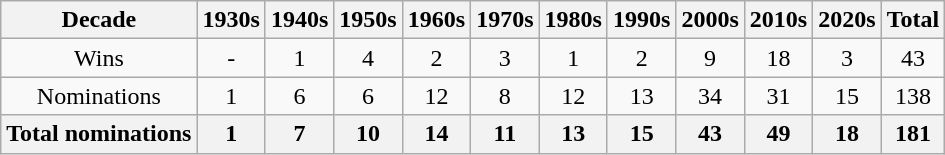<table class="wikitable" style="text-align: center">
<tr>
<th>Decade</th>
<th>1930s</th>
<th>1940s</th>
<th>1950s</th>
<th>1960s</th>
<th>1970s</th>
<th>1980s</th>
<th>1990s</th>
<th>2000s</th>
<th>2010s</th>
<th>2020s</th>
<th>Total</th>
</tr>
<tr>
<td>Wins</td>
<td>-</td>
<td>1</td>
<td>4</td>
<td>2</td>
<td>3</td>
<td>1</td>
<td>2</td>
<td>9</td>
<td>18</td>
<td>3</td>
<td>43</td>
</tr>
<tr>
<td>Nominations</td>
<td>1</td>
<td>6</td>
<td>6</td>
<td>12</td>
<td>8</td>
<td>12</td>
<td>13</td>
<td>34</td>
<td>31</td>
<td>15</td>
<td>138</td>
</tr>
<tr>
<th>Total nominations</th>
<th>1</th>
<th>7</th>
<th>10</th>
<th>14</th>
<th>11</th>
<th>13</th>
<th>15</th>
<th>43</th>
<th>49</th>
<th>18</th>
<th>181</th>
</tr>
</table>
